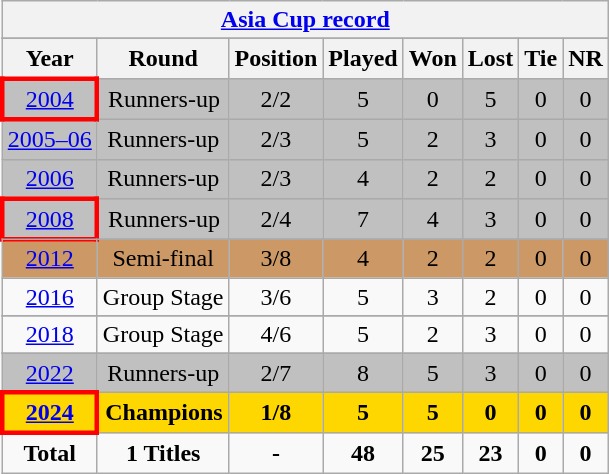<table class="wikitable" style="text-align: center; width=900px;">
<tr>
<th colspan="8"><a href='#'>Asia Cup record</a></th>
</tr>
<tr>
</tr>
<tr>
<th>Year</th>
<th>Round</th>
<th>Position</th>
<th>Played</th>
<th>Won</th>
<th>Lost</th>
<th>Tie</th>
<th>NR</th>
</tr>
<tr bgcolor=silver>
<td style="border: 3px solid red"> <a href='#'>2004</a></td>
<td>Runners-up</td>
<td>2/2</td>
<td>5</td>
<td>0</td>
<td>5</td>
<td>0</td>
<td>0</td>
</tr>
<tr bgcolor=silver>
<td> <a href='#'>2005–06</a></td>
<td>Runners-up</td>
<td>2/3</td>
<td>5</td>
<td>2</td>
<td>3</td>
<td>0</td>
<td>0</td>
</tr>
<tr bgcolor=silver>
<td> <a href='#'>2006</a></td>
<td>Runners-up</td>
<td>2/3</td>
<td>4</td>
<td>2</td>
<td>2</td>
<td>0</td>
<td>0</td>
</tr>
<tr bgcolor=silver>
<td style="border: 3px solid red"> <a href='#'>2008</a></td>
<td>Runners-up</td>
<td>2/4</td>
<td>7</td>
<td>4</td>
<td>3</td>
<td>0</td>
<td>0</td>
</tr>
<tr>
</tr>
<tr bgcolor=#cc9966>
<td> <a href='#'>2012</a></td>
<td>Semi-final</td>
<td>3/8</td>
<td>4</td>
<td>2</td>
<td>2</td>
<td>0</td>
<td>0</td>
</tr>
<tr>
<td> <a href='#'>2016</a></td>
<td>Group Stage</td>
<td>3/6</td>
<td>5</td>
<td>3</td>
<td>2</td>
<td>0</td>
<td>0</td>
</tr>
<tr>
</tr>
<tr>
<td> <a href='#'>2018</a></td>
<td>Group Stage</td>
<td>4/6</td>
<td>5</td>
<td>2</td>
<td>3</td>
<td>0</td>
<td>0</td>
</tr>
<tr>
</tr>
<tr bgcolor=silver>
<td> <a href='#'>2022</a></td>
<td>Runners-up</td>
<td>2/7</td>
<td>8</td>
<td>5</td>
<td>3</td>
<td>0</td>
<td>0</td>
</tr>
<tr>
</tr>
<tr bgcolor=gold>
<td style="border: 3px solid red"> <strong><a href='#'>2024</a></strong></td>
<td><strong>Champions</strong></td>
<td><strong>1/8</strong></td>
<td><strong>5</strong></td>
<td><strong>5</strong></td>
<td><strong>0</strong></td>
<td><strong>0</strong></td>
<td><strong>0</strong></td>
</tr>
<tr>
<td><strong>Total</strong></td>
<td><strong>1 Titles</strong></td>
<td><strong>-</strong></td>
<td><strong>48</strong></td>
<td><strong>25</strong></td>
<td><strong>23</strong></td>
<td><strong>0</strong></td>
<td><strong>0</strong></td>
</tr>
</table>
